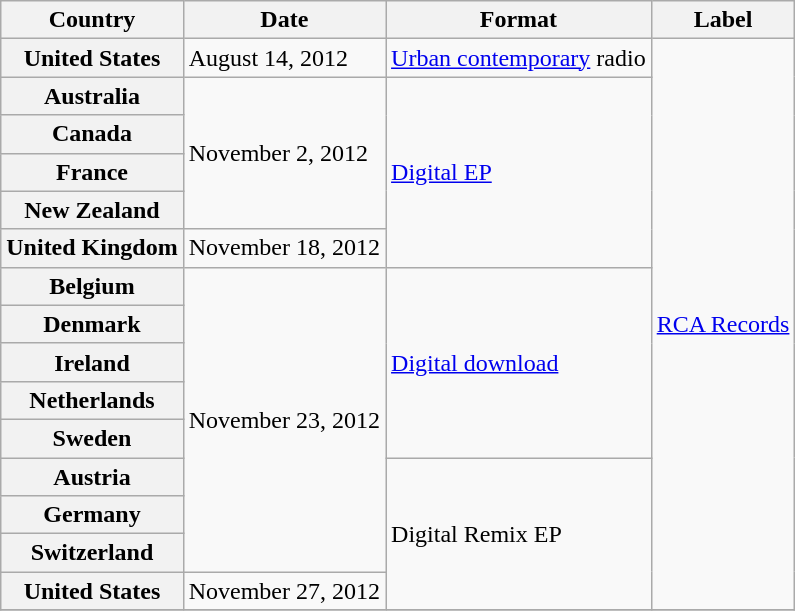<table class="wikitable plainrowheaders">
<tr>
<th scope="col">Country</th>
<th scope="col">Date</th>
<th scope="col">Format</th>
<th scope="col">Label</th>
</tr>
<tr>
<th scope="row">United States</th>
<td>August 14, 2012</td>
<td><a href='#'>Urban contemporary</a> radio</td>
<td rowspan="15"><a href='#'>RCA Records</a></td>
</tr>
<tr>
<th scope="row">Australia</th>
<td rowspan="4">November 2, 2012</td>
<td rowspan="5"><a href='#'>Digital EP</a></td>
</tr>
<tr>
<th scope="row">Canada</th>
</tr>
<tr>
<th scope="row">France</th>
</tr>
<tr>
<th scope="row">New Zealand</th>
</tr>
<tr>
<th scope="row">United Kingdom</th>
<td>November 18, 2012</td>
</tr>
<tr>
<th scope="row">Belgium</th>
<td rowspan="8">November 23, 2012</td>
<td rowspan="5"><a href='#'>Digital download</a></td>
</tr>
<tr>
<th scope="row">Denmark</th>
</tr>
<tr>
<th scope="row">Ireland</th>
</tr>
<tr>
<th scope="row">Netherlands</th>
</tr>
<tr>
<th scope="row">Sweden</th>
</tr>
<tr>
<th scope="row">Austria</th>
<td rowspan="4">Digital Remix EP</td>
</tr>
<tr>
<th scope="row">Germany</th>
</tr>
<tr>
<th scope="row">Switzerland</th>
</tr>
<tr>
<th scope="row">United States</th>
<td>November 27, 2012</td>
</tr>
<tr>
</tr>
</table>
